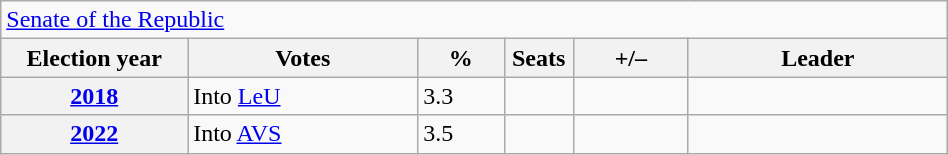<table class=wikitable style="width:50%; border:1px #AAAAFF solid">
<tr>
<td colspan=6><a href='#'>Senate of the Republic</a></td>
</tr>
<tr>
<th width=13%>Election year</th>
<th width=16%>Votes</th>
<th width=6%>%</th>
<th width=1%>Seats</th>
<th width=8%>+/–</th>
<th width=18%>Leader</th>
</tr>
<tr>
<th><a href='#'>2018</a></th>
<td>Into <a href='#'>LeU</a></td>
<td>3.3</td>
<td></td>
<td></td>
<td></td>
</tr>
<tr>
<th><a href='#'>2022</a></th>
<td>Into <a href='#'>AVS</a></td>
<td>3.5</td>
<td></td>
<td></td>
<td></td>
</tr>
</table>
